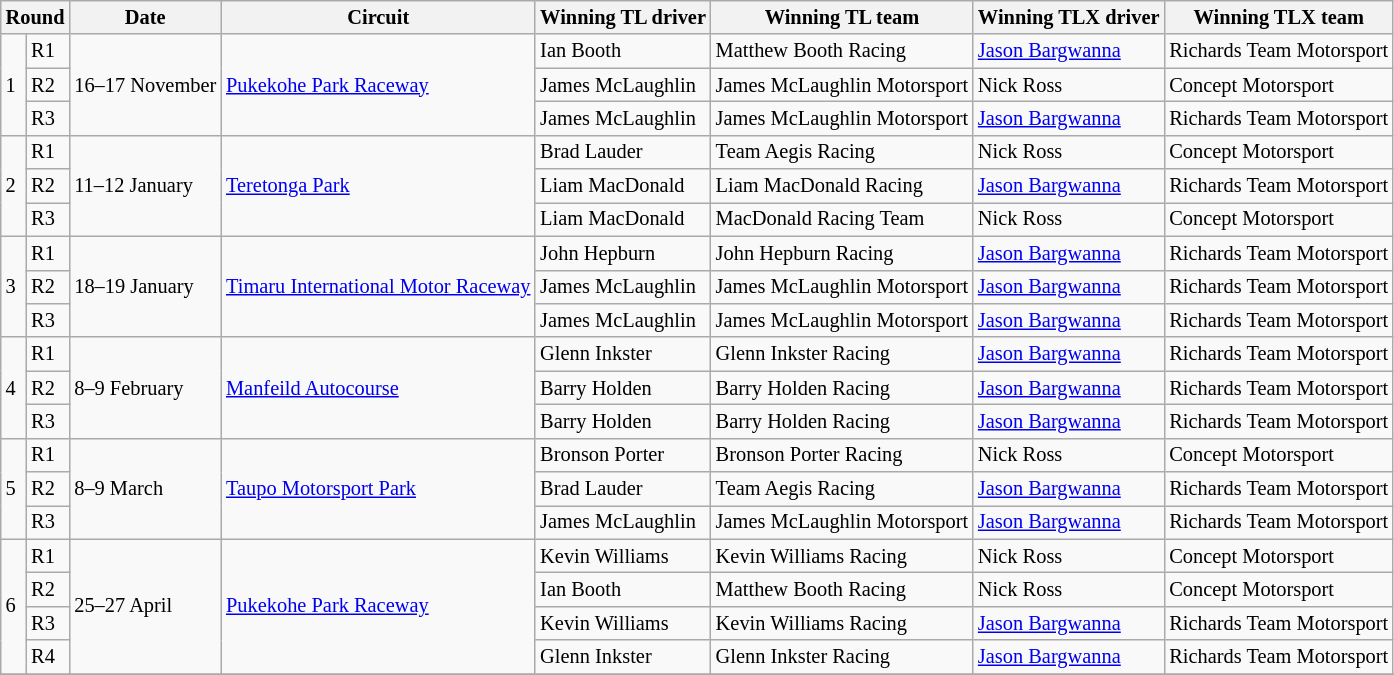<table class="wikitable" style="font-size: 85%">
<tr>
<th colspan=2>Round</th>
<th>Date</th>
<th>Circuit</th>
<th>Winning TL driver</th>
<th>Winning TL team</th>
<th>Winning TLX driver</th>
<th>Winning TLX team</th>
</tr>
<tr>
<td rowspan=3>1</td>
<td>R1</td>
<td rowspan=3>16–17 November</td>
<td rowspan=3><a href='#'>Pukekohe Park Raceway</a></td>
<td> Ian Booth</td>
<td>Matthew Booth Racing</td>
<td> <a href='#'>Jason Bargwanna</a></td>
<td>Richards Team Motorsport</td>
</tr>
<tr>
<td>R2</td>
<td> James McLaughlin</td>
<td>James McLaughlin Motorsport</td>
<td> Nick Ross</td>
<td>Concept Motorsport</td>
</tr>
<tr>
<td>R3</td>
<td> James McLaughlin</td>
<td>James McLaughlin Motorsport</td>
<td> <a href='#'>Jason Bargwanna</a></td>
<td>Richards Team Motorsport</td>
</tr>
<tr>
<td rowspan=3>2</td>
<td>R1</td>
<td rowspan=3>11–12 January</td>
<td rowspan=3><a href='#'>Teretonga Park</a></td>
<td> Brad Lauder</td>
<td>Team Aegis Racing</td>
<td> Nick Ross</td>
<td>Concept Motorsport</td>
</tr>
<tr>
<td>R2</td>
<td> Liam MacDonald</td>
<td>Liam MacDonald Racing</td>
<td> <a href='#'>Jason Bargwanna</a></td>
<td>Richards Team Motorsport</td>
</tr>
<tr>
<td>R3</td>
<td> Liam MacDonald</td>
<td>MacDonald Racing Team</td>
<td> Nick Ross</td>
<td>Concept Motorsport</td>
</tr>
<tr>
<td rowspan=3>3</td>
<td>R1</td>
<td rowspan=3>18–19 January</td>
<td rowspan=3><a href='#'>Timaru International Motor Raceway</a></td>
<td> John Hepburn</td>
<td>John Hepburn Racing</td>
<td> <a href='#'>Jason Bargwanna</a></td>
<td>Richards Team Motorsport</td>
</tr>
<tr>
<td>R2</td>
<td> James McLaughlin</td>
<td>James McLaughlin Motorsport</td>
<td> <a href='#'>Jason Bargwanna</a></td>
<td>Richards Team Motorsport</td>
</tr>
<tr>
<td>R3</td>
<td> James McLaughlin</td>
<td>James McLaughlin Motorsport</td>
<td> <a href='#'>Jason Bargwanna</a></td>
<td>Richards Team Motorsport</td>
</tr>
<tr>
<td rowspan=3>4</td>
<td>R1</td>
<td rowspan=3>8–9 February</td>
<td rowspan=3><a href='#'>Manfeild Autocourse</a></td>
<td> Glenn Inkster</td>
<td>Glenn Inkster Racing</td>
<td> <a href='#'>Jason Bargwanna</a></td>
<td>Richards Team Motorsport</td>
</tr>
<tr>
<td>R2</td>
<td> Barry Holden</td>
<td>Barry Holden Racing</td>
<td> <a href='#'>Jason Bargwanna</a></td>
<td>Richards Team Motorsport</td>
</tr>
<tr>
<td>R3</td>
<td> Barry Holden</td>
<td>Barry Holden Racing</td>
<td> <a href='#'>Jason Bargwanna</a></td>
<td>Richards Team Motorsport</td>
</tr>
<tr>
<td rowspan=3>5</td>
<td>R1</td>
<td rowspan=3>8–9 March</td>
<td rowspan=3><a href='#'>Taupo Motorsport Park</a></td>
<td> Bronson Porter</td>
<td>Bronson Porter Racing</td>
<td> Nick Ross</td>
<td>Concept Motorsport</td>
</tr>
<tr>
<td>R2</td>
<td> Brad Lauder</td>
<td>Team Aegis Racing</td>
<td> <a href='#'>Jason Bargwanna</a></td>
<td>Richards Team Motorsport</td>
</tr>
<tr>
<td>R3</td>
<td> James McLaughlin</td>
<td>James McLaughlin Motorsport</td>
<td> <a href='#'>Jason Bargwanna</a></td>
<td>Richards Team Motorsport</td>
</tr>
<tr>
<td rowspan=4>6</td>
<td>R1</td>
<td rowspan=4>25–27 April</td>
<td rowspan=4><a href='#'>Pukekohe Park Raceway</a></td>
<td> Kevin Williams</td>
<td>Kevin Williams Racing</td>
<td> Nick Ross</td>
<td>Concept Motorsport</td>
</tr>
<tr>
<td>R2</td>
<td> Ian Booth</td>
<td>Matthew Booth Racing</td>
<td> Nick Ross</td>
<td>Concept Motorsport</td>
</tr>
<tr>
<td>R3</td>
<td> Kevin Williams</td>
<td>Kevin Williams Racing</td>
<td> <a href='#'>Jason Bargwanna</a></td>
<td>Richards Team Motorsport</td>
</tr>
<tr>
<td>R4</td>
<td> Glenn Inkster</td>
<td>Glenn Inkster Racing</td>
<td> <a href='#'>Jason Bargwanna</a></td>
<td>Richards Team Motorsport</td>
</tr>
<tr>
</tr>
</table>
